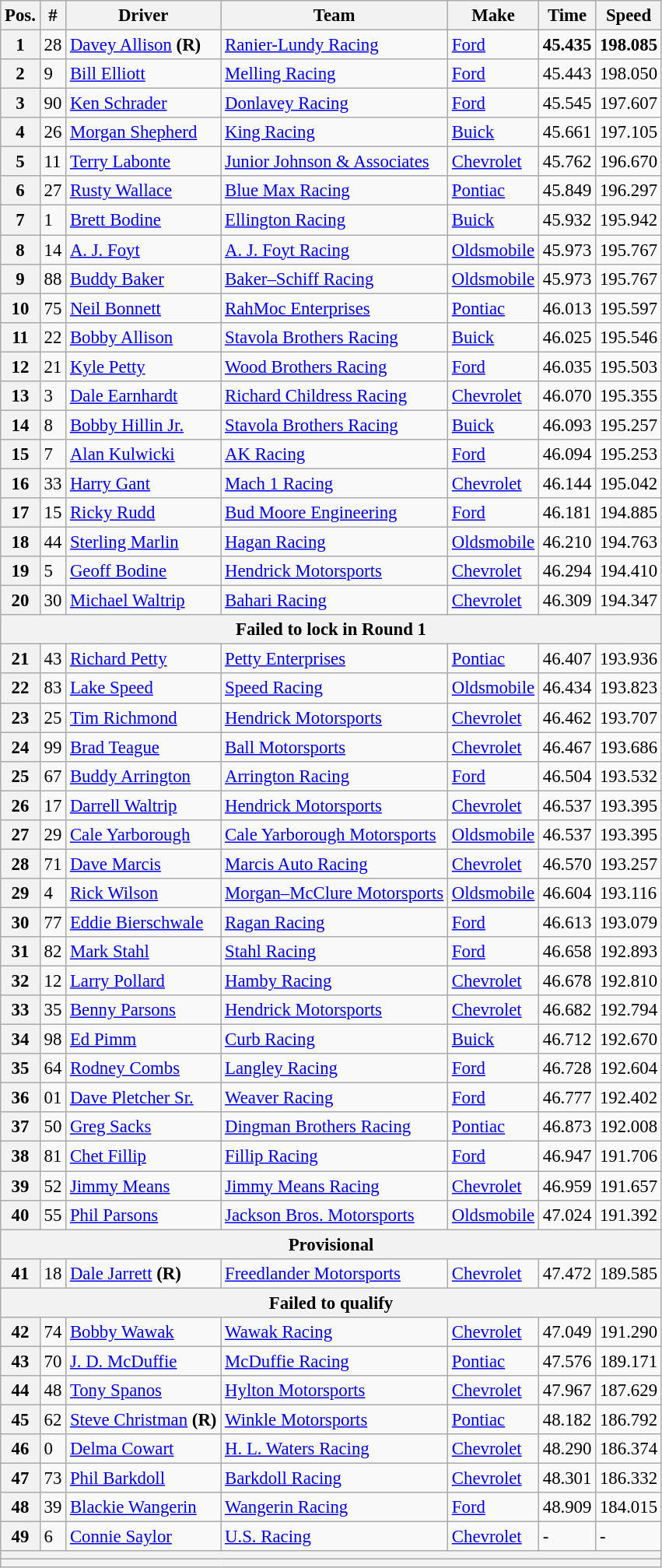<table class="wikitable" style="font-size:95%">
<tr>
<th>Pos.</th>
<th>#</th>
<th>Driver</th>
<th>Team</th>
<th>Make</th>
<th>Time</th>
<th>Speed</th>
</tr>
<tr>
<th>1</th>
<td>28</td>
<td><a href='#'>Davey Allison</a> <strong>(R)</strong></td>
<td><a href='#'>Ranier-Lundy Racing</a></td>
<td><a href='#'>Ford</a></td>
<td><strong>45.435</strong></td>
<td><strong>198.085</strong></td>
</tr>
<tr>
<th>2</th>
<td>9</td>
<td><a href='#'>Bill Elliott</a></td>
<td><a href='#'>Melling Racing</a></td>
<td><a href='#'>Ford</a></td>
<td>45.443</td>
<td>198.050</td>
</tr>
<tr>
<th>3</th>
<td>90</td>
<td><a href='#'>Ken Schrader</a></td>
<td><a href='#'>Donlavey Racing</a></td>
<td><a href='#'>Ford</a></td>
<td>45.545</td>
<td>197.607</td>
</tr>
<tr>
<th>4</th>
<td>26</td>
<td><a href='#'>Morgan Shepherd</a></td>
<td><a href='#'>King Racing</a></td>
<td><a href='#'>Buick</a></td>
<td>45.661</td>
<td>197.105</td>
</tr>
<tr>
<th>5</th>
<td>11</td>
<td><a href='#'>Terry Labonte</a></td>
<td><a href='#'>Junior Johnson & Associates</a></td>
<td><a href='#'>Chevrolet</a></td>
<td>45.762</td>
<td>196.670</td>
</tr>
<tr>
<th>6</th>
<td>27</td>
<td><a href='#'>Rusty Wallace</a></td>
<td><a href='#'>Blue Max Racing</a></td>
<td><a href='#'>Pontiac</a></td>
<td>45.849</td>
<td>196.297</td>
</tr>
<tr>
<th>7</th>
<td>1</td>
<td><a href='#'>Brett Bodine</a></td>
<td><a href='#'>Ellington Racing</a></td>
<td><a href='#'>Buick</a></td>
<td>45.932</td>
<td>195.942</td>
</tr>
<tr>
<th>8</th>
<td>14</td>
<td><a href='#'>A. J. Foyt</a></td>
<td><a href='#'>A. J. Foyt Racing</a></td>
<td><a href='#'>Oldsmobile</a></td>
<td>45.973</td>
<td>195.767</td>
</tr>
<tr>
<th>9</th>
<td>88</td>
<td><a href='#'>Buddy Baker</a></td>
<td><a href='#'>Baker–Schiff Racing</a></td>
<td><a href='#'>Oldsmobile</a></td>
<td>45.973</td>
<td>195.767</td>
</tr>
<tr>
<th>10</th>
<td>75</td>
<td><a href='#'>Neil Bonnett</a></td>
<td><a href='#'>RahMoc Enterprises</a></td>
<td><a href='#'>Pontiac</a></td>
<td>46.013</td>
<td>195.597</td>
</tr>
<tr>
<th>11</th>
<td>22</td>
<td><a href='#'>Bobby Allison</a></td>
<td><a href='#'>Stavola Brothers Racing</a></td>
<td><a href='#'>Buick</a></td>
<td>46.025</td>
<td>195.546</td>
</tr>
<tr>
<th>12</th>
<td>21</td>
<td><a href='#'>Kyle Petty</a></td>
<td><a href='#'>Wood Brothers Racing</a></td>
<td><a href='#'>Ford</a></td>
<td>46.035</td>
<td>195.503</td>
</tr>
<tr>
<th>13</th>
<td>3</td>
<td><a href='#'>Dale Earnhardt</a></td>
<td><a href='#'>Richard Childress Racing</a></td>
<td><a href='#'>Chevrolet</a></td>
<td>46.070</td>
<td>195.355</td>
</tr>
<tr>
<th>14</th>
<td>8</td>
<td><a href='#'>Bobby Hillin Jr.</a></td>
<td><a href='#'>Stavola Brothers Racing</a></td>
<td><a href='#'>Buick</a></td>
<td>46.093</td>
<td>195.257</td>
</tr>
<tr>
<th>15</th>
<td>7</td>
<td><a href='#'>Alan Kulwicki</a></td>
<td><a href='#'>AK Racing</a></td>
<td><a href='#'>Ford</a></td>
<td>46.094</td>
<td>195.253</td>
</tr>
<tr>
<th>16</th>
<td>33</td>
<td><a href='#'>Harry Gant</a></td>
<td><a href='#'>Mach 1 Racing</a></td>
<td><a href='#'>Chevrolet</a></td>
<td>46.144</td>
<td>195.042</td>
</tr>
<tr>
<th>17</th>
<td>15</td>
<td><a href='#'>Ricky Rudd</a></td>
<td><a href='#'>Bud Moore Engineering</a></td>
<td><a href='#'>Ford</a></td>
<td>46.181</td>
<td>194.885</td>
</tr>
<tr>
<th>18</th>
<td>44</td>
<td><a href='#'>Sterling Marlin</a></td>
<td><a href='#'>Hagan Racing</a></td>
<td><a href='#'>Oldsmobile</a></td>
<td>46.210</td>
<td>194.763</td>
</tr>
<tr>
<th>19</th>
<td>5</td>
<td><a href='#'>Geoff Bodine</a></td>
<td><a href='#'>Hendrick Motorsports</a></td>
<td><a href='#'>Chevrolet</a></td>
<td>46.294</td>
<td>194.410</td>
</tr>
<tr>
<th>20</th>
<td>30</td>
<td><a href='#'>Michael Waltrip</a></td>
<td><a href='#'>Bahari Racing</a></td>
<td><a href='#'>Chevrolet</a></td>
<td>46.309</td>
<td>194.347</td>
</tr>
<tr>
<th colspan="7">Failed to lock in Round 1</th>
</tr>
<tr>
<th>21</th>
<td>43</td>
<td><a href='#'>Richard Petty</a></td>
<td><a href='#'>Petty Enterprises</a></td>
<td><a href='#'>Pontiac</a></td>
<td>46.407</td>
<td>193.936</td>
</tr>
<tr>
<th>22</th>
<td>83</td>
<td><a href='#'>Lake Speed</a></td>
<td><a href='#'>Speed Racing</a></td>
<td><a href='#'>Oldsmobile</a></td>
<td>46.434</td>
<td>193.823</td>
</tr>
<tr>
<th>23</th>
<td>25</td>
<td><a href='#'>Tim Richmond</a></td>
<td><a href='#'>Hendrick Motorsports</a></td>
<td><a href='#'>Chevrolet</a></td>
<td>46.462</td>
<td>193.707</td>
</tr>
<tr>
<th>24</th>
<td>99</td>
<td><a href='#'>Brad Teague</a></td>
<td><a href='#'>Ball Motorsports</a></td>
<td><a href='#'>Chevrolet</a></td>
<td>46.467</td>
<td>193.686</td>
</tr>
<tr>
<th>25</th>
<td>67</td>
<td><a href='#'>Buddy Arrington</a></td>
<td><a href='#'>Arrington Racing</a></td>
<td><a href='#'>Ford</a></td>
<td>46.504</td>
<td>193.532</td>
</tr>
<tr>
<th>26</th>
<td>17</td>
<td><a href='#'>Darrell Waltrip</a></td>
<td><a href='#'>Hendrick Motorsports</a></td>
<td><a href='#'>Chevrolet</a></td>
<td>46.537</td>
<td>193.395</td>
</tr>
<tr>
<th>27</th>
<td>29</td>
<td><a href='#'>Cale Yarborough</a></td>
<td><a href='#'>Cale Yarborough Motorsports</a></td>
<td><a href='#'>Oldsmobile</a></td>
<td>46.537</td>
<td>193.395</td>
</tr>
<tr>
<th>28</th>
<td>71</td>
<td><a href='#'>Dave Marcis</a></td>
<td><a href='#'>Marcis Auto Racing</a></td>
<td><a href='#'>Chevrolet</a></td>
<td>46.570</td>
<td>193.257</td>
</tr>
<tr>
<th>29</th>
<td>4</td>
<td><a href='#'>Rick Wilson</a></td>
<td><a href='#'>Morgan–McClure Motorsports</a></td>
<td><a href='#'>Oldsmobile</a></td>
<td>46.604</td>
<td>193.116</td>
</tr>
<tr>
<th>30</th>
<td>77</td>
<td><a href='#'>Eddie Bierschwale</a></td>
<td><a href='#'>Ragan Racing</a></td>
<td><a href='#'>Ford</a></td>
<td>46.613</td>
<td>193.079</td>
</tr>
<tr>
<th>31</th>
<td>82</td>
<td><a href='#'>Mark Stahl</a></td>
<td><a href='#'>Stahl Racing</a></td>
<td><a href='#'>Ford</a></td>
<td>46.658</td>
<td>192.893</td>
</tr>
<tr>
<th>32</th>
<td>12</td>
<td><a href='#'>Larry Pollard</a></td>
<td><a href='#'>Hamby Racing</a></td>
<td><a href='#'>Chevrolet</a></td>
<td>46.678</td>
<td>192.810</td>
</tr>
<tr>
<th>33</th>
<td>35</td>
<td><a href='#'>Benny Parsons</a></td>
<td><a href='#'>Hendrick Motorsports</a></td>
<td><a href='#'>Chevrolet</a></td>
<td>46.682</td>
<td>192.794</td>
</tr>
<tr>
<th>34</th>
<td>98</td>
<td><a href='#'>Ed Pimm</a></td>
<td><a href='#'>Curb Racing</a></td>
<td><a href='#'>Buick</a></td>
<td>46.712</td>
<td>192.670</td>
</tr>
<tr>
<th>35</th>
<td>64</td>
<td><a href='#'>Rodney Combs</a></td>
<td><a href='#'>Langley Racing</a></td>
<td><a href='#'>Ford</a></td>
<td>46.728</td>
<td>192.604</td>
</tr>
<tr>
<th>36</th>
<td>01</td>
<td><a href='#'>Dave Pletcher Sr.</a></td>
<td><a href='#'>Weaver Racing</a></td>
<td><a href='#'>Ford</a></td>
<td>46.777</td>
<td>192.402</td>
</tr>
<tr>
<th>37</th>
<td>50</td>
<td><a href='#'>Greg Sacks</a></td>
<td><a href='#'>Dingman Brothers Racing</a></td>
<td><a href='#'>Pontiac</a></td>
<td>46.873</td>
<td>192.008</td>
</tr>
<tr>
<th>38</th>
<td>81</td>
<td><a href='#'>Chet Fillip</a></td>
<td><a href='#'>Fillip Racing</a></td>
<td><a href='#'>Ford</a></td>
<td>46.947</td>
<td>191.706</td>
</tr>
<tr>
<th>39</th>
<td>52</td>
<td><a href='#'>Jimmy Means</a></td>
<td><a href='#'>Jimmy Means Racing</a></td>
<td><a href='#'>Chevrolet</a></td>
<td>46.959</td>
<td>191.657</td>
</tr>
<tr>
<th>40</th>
<td>55</td>
<td><a href='#'>Phil Parsons</a></td>
<td><a href='#'>Jackson Bros. Motorsports</a></td>
<td><a href='#'>Oldsmobile</a></td>
<td>47.024</td>
<td>191.392</td>
</tr>
<tr>
<th colspan="7">Provisional</th>
</tr>
<tr>
<th>41</th>
<td>18</td>
<td><a href='#'>Dale Jarrett</a> <strong>(R)</strong></td>
<td><a href='#'>Freedlander Motorsports</a></td>
<td><a href='#'>Chevrolet</a></td>
<td>47.472</td>
<td>189.585</td>
</tr>
<tr>
<th colspan="7">Failed to qualify</th>
</tr>
<tr>
<th>42</th>
<td>74</td>
<td><a href='#'>Bobby Wawak</a></td>
<td><a href='#'>Wawak Racing</a></td>
<td><a href='#'>Chevrolet</a></td>
<td>47.049</td>
<td>191.290</td>
</tr>
<tr>
<th>43</th>
<td>70</td>
<td><a href='#'>J. D. McDuffie</a></td>
<td><a href='#'>McDuffie Racing</a></td>
<td><a href='#'>Pontiac</a></td>
<td>47.576</td>
<td>189.171</td>
</tr>
<tr>
<th>44</th>
<td>48</td>
<td><a href='#'>Tony Spanos</a></td>
<td><a href='#'>Hylton Motorsports</a></td>
<td><a href='#'>Chevrolet</a></td>
<td>47.967</td>
<td>187.629</td>
</tr>
<tr>
<th>45</th>
<td>62</td>
<td><a href='#'>Steve Christman</a> <strong>(R)</strong></td>
<td><a href='#'>Winkle Motorsports</a></td>
<td><a href='#'>Pontiac</a></td>
<td>48.182</td>
<td>186.792</td>
</tr>
<tr>
<th>46</th>
<td>0</td>
<td><a href='#'>Delma Cowart</a></td>
<td><a href='#'>H. L. Waters Racing</a></td>
<td><a href='#'>Chevrolet</a></td>
<td>48.290</td>
<td>186.374</td>
</tr>
<tr>
<th>47</th>
<td>73</td>
<td><a href='#'>Phil Barkdoll</a></td>
<td><a href='#'>Barkdoll Racing</a></td>
<td><a href='#'>Chevrolet</a></td>
<td>48.301</td>
<td>186.332</td>
</tr>
<tr>
<th>48</th>
<td>39</td>
<td><a href='#'>Blackie Wangerin</a></td>
<td><a href='#'>Wangerin Racing</a></td>
<td><a href='#'>Ford</a></td>
<td>48.909</td>
<td>184.015</td>
</tr>
<tr>
<th>49</th>
<td>6</td>
<td><a href='#'>Connie Saylor</a></td>
<td><a href='#'>U.S. Racing</a></td>
<td><a href='#'>Chevrolet</a></td>
<td>-</td>
<td>-</td>
</tr>
<tr>
<th colspan="7"></th>
</tr>
<tr>
<th colspan="7"></th>
</tr>
</table>
